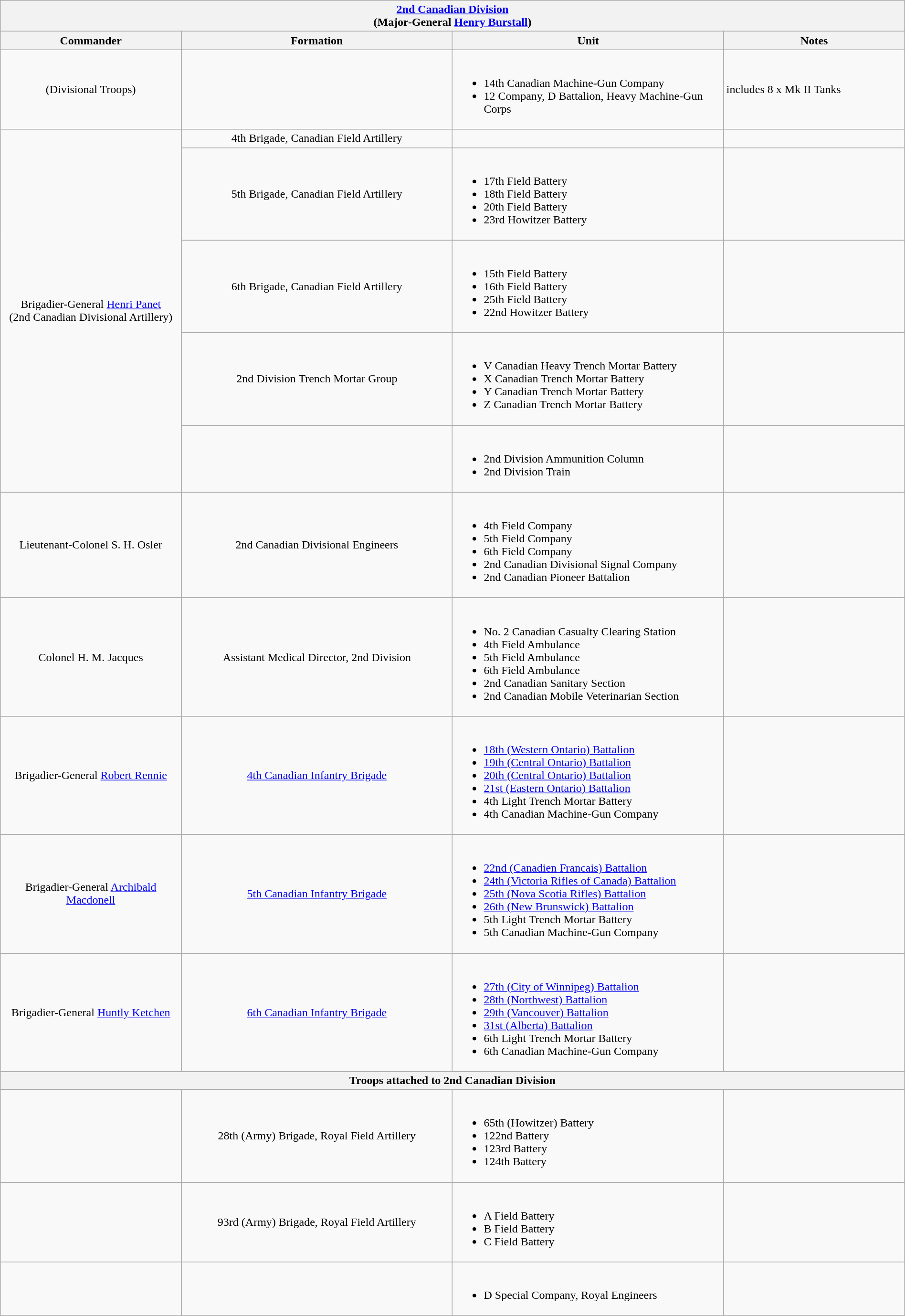<table class="wikitable" width=100%>
<tr valign="top">
<th colspan="4" bgcolor="white"><a href='#'>2nd Canadian Division</a><br>(Major-General <a href='#'>Henry Burstall</a>)</th>
</tr>
<tr>
<th width=20%; align= center rowspan=1>Commander</th>
<th width=30%; align= center rowspan=1>Formation</th>
<th width=30%; align= center rowspan=1>Unit</th>
<th width=20%; align= center rowspan=1>Notes</th>
</tr>
<tr>
<td align= center>(Divisional Troops)</td>
<td align= center></td>
<td align= left><br><ul><li>14th Canadian Machine-Gun Company</li><li>12 Company, D Battalion, Heavy Machine-Gun Corps</li></ul></td>
<td align= left>includes 8 x Mk II Tanks</td>
</tr>
<tr>
<td rowspan=5 align= center>Brigadier-General <a href='#'>Henri Panet</a><br>(2nd Canadian Divisional Artillery)</td>
<td align= center>4th Brigade, Canadian Field Artillery</td>
<td align= left></td>
<td align= left></td>
</tr>
<tr>
<td align= center>5th Brigade, Canadian Field Artillery</td>
<td align= left><br><ul><li>17th Field Battery</li><li>18th Field Battery</li><li>20th Field Battery</li><li>23rd Howitzer Battery</li></ul></td>
<td align= left></td>
</tr>
<tr>
<td align= center>6th Brigade, Canadian Field Artillery</td>
<td align= left><br><ul><li>15th Field Battery</li><li>16th Field Battery</li><li>25th Field Battery</li><li>22nd Howitzer Battery</li></ul></td>
<td align= left></td>
</tr>
<tr>
<td align= center>2nd Division Trench Mortar Group</td>
<td align= left><br><ul><li>V Canadian Heavy Trench Mortar Battery</li><li>X Canadian Trench Mortar Battery</li><li>Y Canadian Trench Mortar Battery</li><li>Z Canadian Trench Mortar Battery</li></ul></td>
<td align= left></td>
</tr>
<tr>
<td align= center></td>
<td align= left><br><ul><li>2nd Division Ammunition Column</li><li>2nd Division Train</li></ul></td>
<td align= left></td>
</tr>
<tr>
<td align= center>Lieutenant-Colonel S. H. Osler</td>
<td align= center>2nd Canadian Divisional Engineers</td>
<td align= left><br><ul><li>4th Field Company</li><li>5th Field Company</li><li>6th Field Company</li><li>2nd Canadian Divisional Signal Company</li><li>2nd Canadian Pioneer Battalion</li></ul></td>
<td align= left></td>
</tr>
<tr>
<td align= center>Colonel H. M. Jacques</td>
<td align= center>Assistant Medical Director, 2nd Division</td>
<td align= left><br><ul><li>No. 2 Canadian Casualty Clearing Station</li><li>4th Field Ambulance</li><li>5th Field Ambulance</li><li>6th Field Ambulance</li><li>2nd Canadian Sanitary Section</li><li>2nd Canadian Mobile Veterinarian Section</li></ul></td>
<td align= left></td>
</tr>
<tr>
<td align= center>Brigadier-General <a href='#'>Robert Rennie</a></td>
<td align= center><a href='#'>4th Canadian Infantry Brigade</a></td>
<td align= left><br><ul><li><a href='#'>18th (Western Ontario) Battalion</a></li><li><a href='#'>19th (Central Ontario) Battalion</a></li><li><a href='#'>20th (Central Ontario) Battalion</a></li><li><a href='#'>21st (Eastern Ontario) Battalion</a></li><li>4th Light Trench Mortar Battery</li><li>4th Canadian Machine-Gun Company</li></ul></td>
<td align= left></td>
</tr>
<tr>
<td align= center>Brigadier-General <a href='#'>Archibald Macdonell</a></td>
<td align= center><a href='#'>5th Canadian Infantry Brigade</a></td>
<td align= left><br><ul><li><a href='#'>22nd (Canadien Francais) Battalion</a></li><li><a href='#'>24th (Victoria Rifles of Canada) Battalion</a></li><li><a href='#'>25th (Nova Scotia Rifles) Battalion</a></li><li><a href='#'>26th (New Brunswick) Battalion</a></li><li>5th Light Trench Mortar Battery</li><li>5th Canadian Machine-Gun Company</li></ul></td>
<td align= left></td>
</tr>
<tr>
<td align= center>Brigadier-General <a href='#'>Huntly Ketchen</a></td>
<td align= center><a href='#'>6th Canadian Infantry Brigade</a></td>
<td align= left><br><ul><li><a href='#'>27th (City of Winnipeg) Battalion</a></li><li><a href='#'>28th (Northwest) Battalion</a></li><li><a href='#'>29th (Vancouver) Battalion</a></li><li><a href='#'>31st (Alberta) Battalion</a></li><li>6th Light Trench Mortar Battery</li><li>6th Canadian Machine-Gun Company</li></ul></td>
<td align= left></td>
</tr>
<tr valign="top">
<th colspan="4" bgcolor="white">Troops attached to 2nd Canadian Division</th>
</tr>
<tr>
<td align= center></td>
<td align= center>28th (Army) Brigade, Royal Field Artillery</td>
<td align= left><br><ul><li>65th (Howitzer) Battery</li><li>122nd Battery</li><li>123rd Battery</li><li>124th Battery</li></ul></td>
<td align= left></td>
</tr>
<tr>
<td align= center></td>
<td align= center>93rd (Army) Brigade, Royal Field Artillery</td>
<td align= left><br><ul><li>A Field Battery</li><li>B Field Battery</li><li>C Field Battery</li></ul></td>
<td align= left></td>
</tr>
<tr>
<td align= center></td>
<td align= center></td>
<td align= left><br><ul><li>D Special Company, Royal Engineers</li></ul></td>
<td align= left></td>
</tr>
</table>
